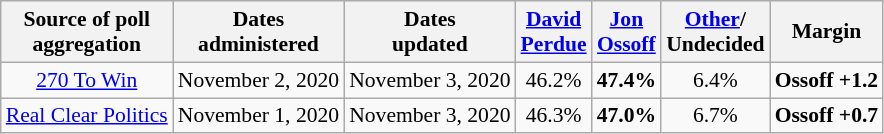<table class="wikitable sortable" style="text-align:center;font-size:90%;line-height:17px">
<tr>
<th>Source of poll<br>aggregation</th>
<th>Dates<br> administered</th>
<th>Dates<br> updated</th>
<th class="unsortable"><a href='#'>David<br>Perdue</a><br><small></small></th>
<th class="unsortable"><a href='#'>Jon<br>Ossoff</a><br><small></small></th>
<th class="unsortable"><a href='#'>Other</a>/<br>Undecided<br></th>
<th>Margin</th>
</tr>
<tr>
<td><a href='#'>270 To Win</a></td>
<td>November 2, 2020</td>
<td>November 3, 2020</td>
<td>46.2%</td>
<td><strong>47.4%</strong></td>
<td>6.4%</td>
<td><strong>Ossoff +1.2</strong></td>
</tr>
<tr>
<td><a href='#'>Real Clear Politics</a></td>
<td>November 1, 2020</td>
<td>November 3, 2020</td>
<td>46.3%</td>
<td><strong>47.0%</strong></td>
<td>6.7%</td>
<td><strong>Ossoff +0.7</strong></td>
</tr>
</table>
